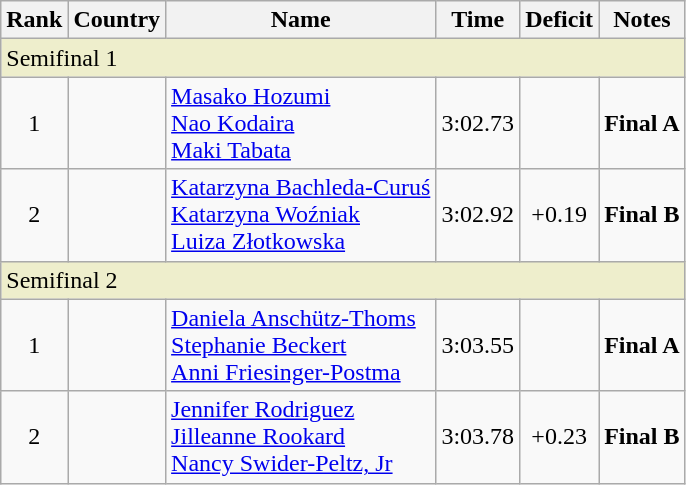<table class="wikitable" style="text-align:center;">
<tr>
<th>Rank</th>
<th>Country</th>
<th>Name</th>
<th>Time</th>
<th>Deficit</th>
<th>Notes</th>
</tr>
<tr>
<td colspan="6" align="left" style="background: #eeeecc">Semifinal 1</td>
</tr>
<tr>
<td>1</td>
<td align=left></td>
<td align=left><a href='#'>Masako Hozumi</a><br><a href='#'>Nao Kodaira</a><br><a href='#'>Maki Tabata</a></td>
<td>3:02.73</td>
<td></td>
<td><strong>Final A</strong></td>
</tr>
<tr>
<td>2</td>
<td align=left></td>
<td align=left><a href='#'>Katarzyna Bachleda-Curuś</a><br><a href='#'>Katarzyna Woźniak</a> <br><a href='#'>Luiza Złotkowska</a></td>
<td>3:02.92</td>
<td>+0.19</td>
<td><strong>Final B</strong></td>
</tr>
<tr>
<td colspan="6" align="left" style="background: #eeeecc">Semifinal 2</td>
</tr>
<tr>
<td>1</td>
<td align=left></td>
<td align=left><a href='#'>Daniela Anschütz-Thoms</a><br><a href='#'>Stephanie Beckert</a><br><a href='#'>Anni Friesinger-Postma</a></td>
<td>3:03.55</td>
<td></td>
<td><strong>Final A</strong></td>
</tr>
<tr>
<td>2</td>
<td align=left></td>
<td align=left><a href='#'>Jennifer Rodriguez</a><br><a href='#'>Jilleanne Rookard</a><br><a href='#'>Nancy Swider-Peltz, Jr</a></td>
<td>3:03.78</td>
<td>+0.23</td>
<td><strong>Final B</strong></td>
</tr>
</table>
